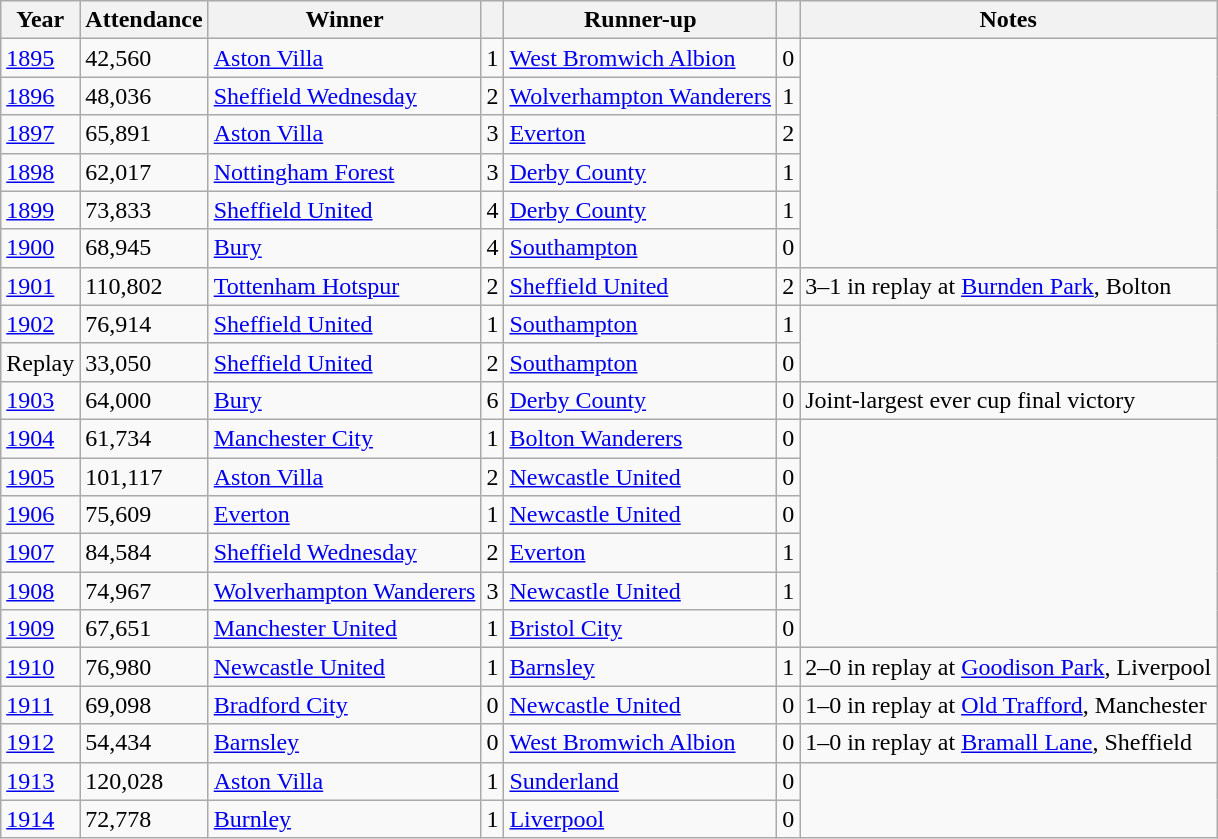<table class="wikitable">
<tr>
<th>Year</th>
<th>Attendance</th>
<th>Winner</th>
<th></th>
<th>Runner-up</th>
<th></th>
<th>Notes</th>
</tr>
<tr>
<td><a href='#'>1895</a></td>
<td>42,560</td>
<td><a href='#'>Aston Villa</a></td>
<td>1</td>
<td><a href='#'>West Bromwich Albion</a></td>
<td>0</td>
<td rowspan=6></td>
</tr>
<tr>
<td><a href='#'>1896</a></td>
<td>48,036</td>
<td><a href='#'>Sheffield Wednesday</a></td>
<td>2</td>
<td><a href='#'>Wolverhampton Wanderers</a></td>
<td>1</td>
</tr>
<tr>
<td><a href='#'>1897</a></td>
<td>65,891</td>
<td><a href='#'>Aston Villa</a></td>
<td>3</td>
<td><a href='#'>Everton</a></td>
<td>2</td>
</tr>
<tr>
<td><a href='#'>1898</a></td>
<td>62,017</td>
<td><a href='#'>Nottingham Forest</a></td>
<td>3</td>
<td><a href='#'>Derby County</a></td>
<td>1</td>
</tr>
<tr>
<td><a href='#'>1899</a></td>
<td>73,833</td>
<td><a href='#'>Sheffield United</a></td>
<td>4</td>
<td><a href='#'>Derby County</a></td>
<td>1</td>
</tr>
<tr>
<td><a href='#'>1900</a></td>
<td>68,945</td>
<td><a href='#'>Bury</a></td>
<td>4</td>
<td><a href='#'>Southampton</a></td>
<td>0</td>
</tr>
<tr>
<td><a href='#'>1901</a></td>
<td>110,802</td>
<td><a href='#'>Tottenham Hotspur</a></td>
<td>2</td>
<td><a href='#'>Sheffield United</a></td>
<td>2</td>
<td>3–1 in replay at <a href='#'>Burnden Park</a>, Bolton</td>
</tr>
<tr>
<td><a href='#'>1902</a></td>
<td>76,914</td>
<td><a href='#'>Sheffield United</a></td>
<td>1</td>
<td><a href='#'>Southampton</a></td>
<td>1</td>
<td rowspan=2></td>
</tr>
<tr>
<td>Replay</td>
<td>33,050</td>
<td><a href='#'>Sheffield United</a></td>
<td>2</td>
<td><a href='#'>Southampton</a></td>
<td>0</td>
</tr>
<tr>
<td><a href='#'>1903</a></td>
<td>64,000</td>
<td><a href='#'>Bury</a></td>
<td>6</td>
<td><a href='#'>Derby County</a></td>
<td>0</td>
<td>Joint-largest ever cup final victory</td>
</tr>
<tr>
<td><a href='#'>1904</a></td>
<td>61,734</td>
<td><a href='#'>Manchester City</a></td>
<td>1</td>
<td><a href='#'>Bolton Wanderers</a></td>
<td>0</td>
<td rowspan=6></td>
</tr>
<tr>
<td><a href='#'>1905</a></td>
<td>101,117</td>
<td><a href='#'>Aston Villa</a></td>
<td>2</td>
<td><a href='#'>Newcastle United</a></td>
<td>0</td>
</tr>
<tr>
<td><a href='#'>1906</a></td>
<td>75,609</td>
<td><a href='#'>Everton</a></td>
<td>1</td>
<td><a href='#'>Newcastle United</a></td>
<td>0</td>
</tr>
<tr>
<td><a href='#'>1907</a></td>
<td>84,584</td>
<td><a href='#'>Sheffield Wednesday</a></td>
<td>2</td>
<td><a href='#'>Everton</a></td>
<td>1</td>
</tr>
<tr>
<td><a href='#'>1908</a></td>
<td>74,967</td>
<td><a href='#'>Wolverhampton Wanderers</a></td>
<td>3</td>
<td><a href='#'>Newcastle United</a></td>
<td>1</td>
</tr>
<tr>
<td><a href='#'>1909</a></td>
<td>67,651</td>
<td><a href='#'>Manchester United</a></td>
<td>1</td>
<td><a href='#'>Bristol City</a></td>
<td>0</td>
</tr>
<tr>
<td><a href='#'>1910</a></td>
<td>76,980</td>
<td><a href='#'>Newcastle United</a></td>
<td>1</td>
<td><a href='#'>Barnsley</a></td>
<td>1</td>
<td>2–0 in replay at <a href='#'>Goodison Park</a>, Liverpool</td>
</tr>
<tr>
<td><a href='#'>1911</a></td>
<td>69,098</td>
<td><a href='#'>Bradford City</a></td>
<td>0</td>
<td><a href='#'>Newcastle United</a></td>
<td>0</td>
<td>1–0 in replay at <a href='#'>Old Trafford</a>, Manchester</td>
</tr>
<tr>
<td><a href='#'>1912</a></td>
<td>54,434</td>
<td><a href='#'>Barnsley</a></td>
<td>0</td>
<td><a href='#'>West Bromwich Albion</a></td>
<td>0</td>
<td>1–0 in replay at <a href='#'>Bramall Lane</a>, Sheffield</td>
</tr>
<tr>
<td><a href='#'>1913</a></td>
<td>120,028</td>
<td><a href='#'>Aston Villa</a></td>
<td>1</td>
<td><a href='#'>Sunderland</a></td>
<td>0</td>
<td rowspan=2></td>
</tr>
<tr>
<td><a href='#'>1914</a></td>
<td>72,778</td>
<td><a href='#'>Burnley</a></td>
<td>1</td>
<td><a href='#'>Liverpool</a></td>
<td>0</td>
</tr>
</table>
